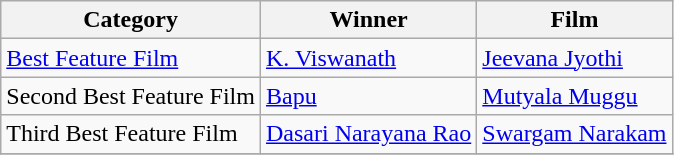<table class="wikitable">
<tr>
<th>Category</th>
<th>Winner</th>
<th>Film</th>
</tr>
<tr>
<td><a href='#'>Best Feature Film</a></td>
<td><a href='#'>K. Viswanath</a></td>
<td><a href='#'>Jeevana Jyothi</a></td>
</tr>
<tr>
<td>Second Best Feature Film</td>
<td><a href='#'>Bapu</a></td>
<td><a href='#'>Mutyala Muggu</a></td>
</tr>
<tr>
<td>Third Best Feature Film</td>
<td><a href='#'>Dasari Narayana Rao</a></td>
<td><a href='#'>Swargam Narakam</a></td>
</tr>
<tr>
</tr>
</table>
